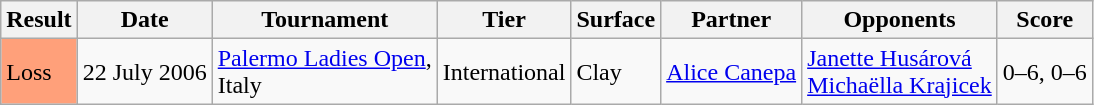<table class="sortable wikitable">
<tr>
<th>Result</th>
<th>Date</th>
<th>Tournament</th>
<th>Tier</th>
<th>Surface</th>
<th>Partner</th>
<th>Opponents</th>
<th class="unsortable">Score</th>
</tr>
<tr>
<td style="background:#FFA07A;">Loss</td>
<td>22 July 2006</td>
<td><a href='#'>Palermo Ladies Open</a>, <br>Italy</td>
<td>International</td>
<td>Clay</td>
<td> <a href='#'>Alice Canepa</a></td>
<td> <a href='#'>Janette Husárová</a> <br>  <a href='#'>Michaëlla Krajicek</a></td>
<td>0–6, 0–6</td>
</tr>
</table>
